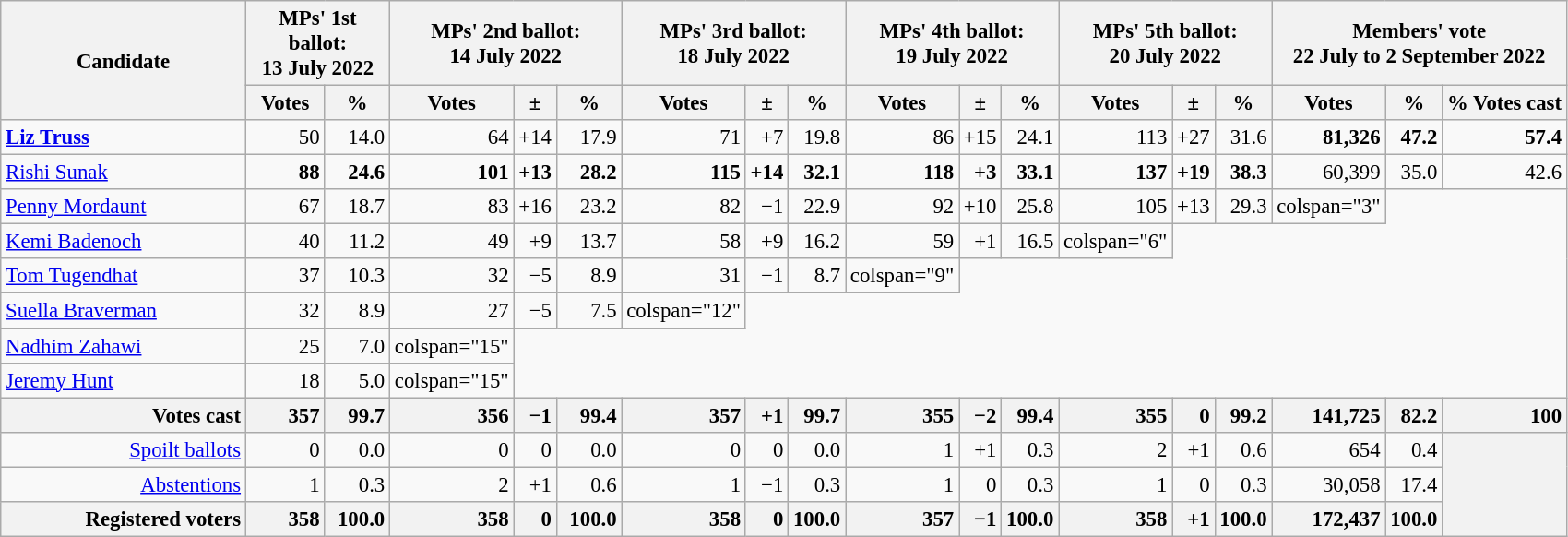<table class="wikitable plainrowheaders" style="font-size:95%; text-align:right" |>
<tr>
<th rowspan="2">Candidate</th>
<th colspan="2">MPs' 1st ballot:<br>13 July 2022</th>
<th colspan="3">MPs' 2nd ballot:<br>14 July 2022</th>
<th colspan="3">MPs' 3rd ballot:<br>18 July 2022</th>
<th colspan="3">MPs' 4th ballot:<br>19 July 2022</th>
<th colspan="3">MPs' 5th ballot:<br>20 July 2022</th>
<th colspan="3">Members' vote<br>22 July to 2 September 2022</th>
</tr>
<tr>
<th style="width: 50px">Votes</th>
<th style="width: 40px">%</th>
<th style="width: 50px">Votes</th>
<th>±</th>
<th style="width: 40px">%</th>
<th>Votes</th>
<th>±</th>
<th>%</th>
<th>Votes</th>
<th>±</th>
<th>%</th>
<th>Votes</th>
<th>±</th>
<th>%</th>
<th>Votes</th>
<th>%</th>
<th>% Votes cast</th>
</tr>
<tr>
<td style="width: 170px; text-align:left"><strong><a href='#'>Liz Truss</a></strong></td>
<td>50</td>
<td>14.0</td>
<td>64</td>
<td>+14</td>
<td>17.9</td>
<td>71</td>
<td>+7</td>
<td>19.8</td>
<td>86</td>
<td>+15</td>
<td>24.1</td>
<td>113</td>
<td>+27</td>
<td>31.6</td>
<td><strong>81,326</strong></td>
<td><strong>47.2</strong></td>
<td><strong>57.4</strong></td>
</tr>
<tr>
<td style="width: 170px; text-align:left"><a href='#'>Rishi Sunak</a></td>
<td><strong>88</strong></td>
<td><strong>24.6</strong></td>
<td><strong>101</strong></td>
<td><strong>+13</strong></td>
<td><strong>28.2</strong></td>
<td><strong>115</strong></td>
<td><strong>+14</strong></td>
<td><strong>32.1</strong></td>
<td><strong>118</strong></td>
<td><strong>+3</strong></td>
<td><strong>33.1</strong></td>
<td><strong>137</strong></td>
<td><strong>+19</strong></td>
<td><strong>38.3</strong></td>
<td>60,399</td>
<td>35.0</td>
<td>42.6</td>
</tr>
<tr>
<td style="width: 170px; text-align:left"><a href='#'>Penny Mordaunt</a></td>
<td>67</td>
<td>18.7</td>
<td>83</td>
<td>+16</td>
<td>23.2</td>
<td>82</td>
<td>−1</td>
<td>22.9</td>
<td>92</td>
<td>+10</td>
<td>25.8</td>
<td>105</td>
<td>+13</td>
<td>29.3</td>
<td>colspan="3" </td>
</tr>
<tr>
<td style="width: 170px; text-align:left"><a href='#'>Kemi Badenoch</a></td>
<td>40</td>
<td>11.2</td>
<td>49</td>
<td>+9</td>
<td>13.7</td>
<td>58</td>
<td>+9</td>
<td>16.2</td>
<td>59</td>
<td>+1</td>
<td>16.5</td>
<td>colspan="6" </td>
</tr>
<tr>
<td style="width: 170px; text-align:left"><a href='#'>Tom Tugendhat</a></td>
<td>37</td>
<td>10.3</td>
<td>32</td>
<td>−5</td>
<td>8.9</td>
<td>31</td>
<td>−1</td>
<td>8.7</td>
<td>colspan="9" </td>
</tr>
<tr>
<td style="width: 170px; text-align:left"><a href='#'>Suella Braverman</a></td>
<td>32</td>
<td>8.9</td>
<td>27</td>
<td>−5</td>
<td>7.5</td>
<td>colspan="12" </td>
</tr>
<tr>
<td style="width: 170px; text-align:left"><a href='#'>Nadhim Zahawi</a></td>
<td>25</td>
<td>7.0</td>
<td>colspan="15" </td>
</tr>
<tr>
<td style="width: 170px; text-align:left"><a href='#'>Jeremy Hunt</a></td>
<td>18</td>
<td>5.0</td>
<td>colspan="15" </td>
</tr>
<tr>
<th style="text-align:right;">Votes cast</th>
<th scope="row" style="text-align:right;">357</th>
<th scope="row" style="text-align:right;">99.7</th>
<th scope="row" style="text-align:right;">356</th>
<th scope="row" style="text-align:right;">−1</th>
<th scope="row" style="text-align:right;">99.4</th>
<th scope="row" style="text-align:right;">357</th>
<th scope="row" style="text-align:right;">+1</th>
<th scope="row" style="text-align:right;">99.7</th>
<th scope="row" style="text-align:right;">355</th>
<th scope="row" style="text-align:right;">−2</th>
<th scope="row" style="text-align:right;">99.4</th>
<th scope="row" style="text-align:right;">355</th>
<th scope="row" style="text-align:right;">0</th>
<th scope="row" style="text-align:right;">99.2</th>
<th scope="row" style="text-align:right;">141,725</th>
<th scope="row" style="text-align:right;">82.2</th>
<th scope="row" style="text-align:right;">100</th>
</tr>
<tr>
<td style="text-align:right;"><a href='#'>Spoilt ballots</a></td>
<td>0</td>
<td>0.0</td>
<td>0</td>
<td>0</td>
<td>0.0</td>
<td>0</td>
<td>0</td>
<td>0.0</td>
<td>1</td>
<td>+1</td>
<td>0.3</td>
<td>2</td>
<td>+1</td>
<td>0.6</td>
<td>654</td>
<td>0.4</td>
<th rowspan=3></th>
</tr>
<tr>
<td style="text-align:right;"><a href='#'>Abstentions</a></td>
<td>1</td>
<td>0.3</td>
<td>2</td>
<td>+1</td>
<td>0.6</td>
<td>1</td>
<td>−1</td>
<td>0.3</td>
<td>1</td>
<td>0</td>
<td>0.3</td>
<td>1</td>
<td>0</td>
<td>0.3</td>
<td>30,058</td>
<td>17.4</td>
</tr>
<tr>
<th style="text-align:right;">Registered voters</th>
<th scope="row" style="text-align:right;">358</th>
<th scope="row" style="text-align:right;">100.0</th>
<th scope="row" style="text-align:right;">358</th>
<th scope="row" style="text-align:right;">0</th>
<th scope="row" style="text-align:right;">100.0</th>
<th scope="row" style="text-align:right;">358</th>
<th scope="row" style="text-align:right;">0</th>
<th scope="row" style="text-align:right;">100.0</th>
<th scope="row" style="text-align:right;">357</th>
<th scope="row" style="text-align:right;">−1</th>
<th scope="row" style="text-align:right;">100.0</th>
<th scope="row" style="text-align:right;">358</th>
<th scope="row" style="text-align:right;">+1</th>
<th scope="row" style="text-align:right;">100.0</th>
<th scope="row" style="text-align:right;">172,437</th>
<th scope="row" style="text-align:right;">100.0</th>
</tr>
</table>
